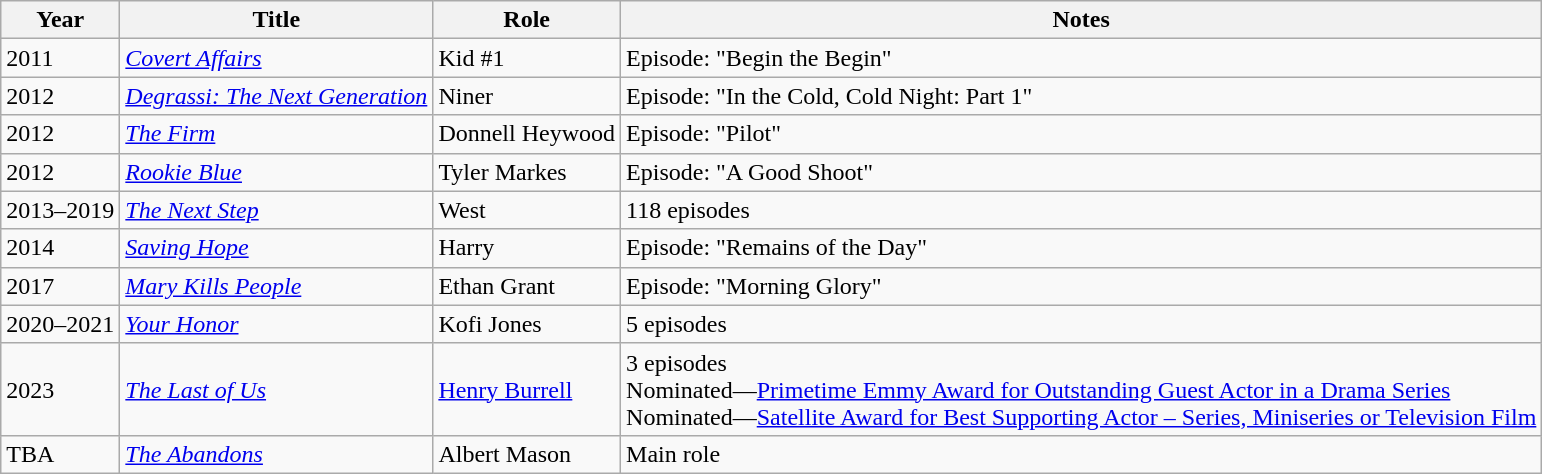<table class="wikitable sortable">
<tr>
<th>Year</th>
<th>Title</th>
<th>Role</th>
<th class="unsortable">Notes</th>
</tr>
<tr>
<td>2011</td>
<td><em><a href='#'>Covert Affairs</a></em></td>
<td>Kid #1</td>
<td>Episode: "Begin the Begin"</td>
</tr>
<tr>
<td>2012</td>
<td><em><a href='#'>Degrassi: The Next Generation</a></em></td>
<td>Niner</td>
<td>Episode: "In the Cold, Cold Night: Part 1"</td>
</tr>
<tr>
<td>2012</td>
<td data-sort-value="Firm, The"><em><a href='#'>The Firm</a></em></td>
<td>Donnell Heywood</td>
<td>Episode: "Pilot"</td>
</tr>
<tr>
<td>2012</td>
<td><em><a href='#'>Rookie Blue</a></em></td>
<td>Tyler Markes</td>
<td>Episode: "A Good Shoot"</td>
</tr>
<tr>
<td>2013–2019</td>
<td data-sort-value="Next Step, The"><em><a href='#'>The Next Step</a></em></td>
<td>West</td>
<td>118 episodes</td>
</tr>
<tr>
<td>2014</td>
<td><em><a href='#'>Saving Hope</a></em></td>
<td>Harry</td>
<td>Episode: "Remains of the Day"</td>
</tr>
<tr>
<td>2017</td>
<td><em><a href='#'>Mary Kills People</a></em></td>
<td>Ethan Grant</td>
<td>Episode: "Morning Glory"</td>
</tr>
<tr>
<td>2020–2021</td>
<td><em><a href='#'>Your Honor</a></em></td>
<td>Kofi Jones</td>
<td>5 episodes</td>
</tr>
<tr>
<td>2023</td>
<td data-sort-value="Last of Us, The"><em><a href='#'>The Last of Us</a></em></td>
<td><a href='#'>Henry Burrell</a></td>
<td>3 episodes<br>Nominated—<a href='#'>Primetime Emmy Award for Outstanding Guest Actor in a Drama Series</a><br>Nominated—<a href='#'>Satellite Award for Best Supporting Actor – Series, Miniseries or Television Film</a></td>
</tr>
<tr>
<td>TBA</td>
<td data-sort-value="Abandons, The"><em><a href='#'>The Abandons</a></em></td>
<td>Albert Mason</td>
<td>Main role</td>
</tr>
</table>
